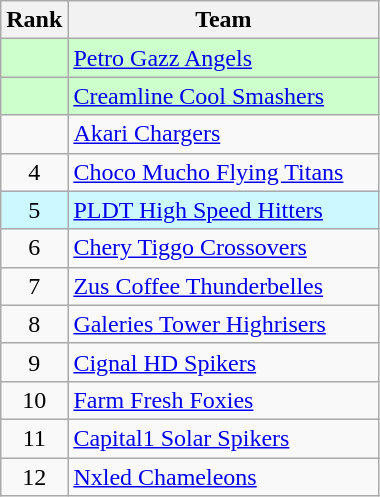<table class="wikitable" style="text-align: center">
<tr>
<th width=>Rank</th>
<th width=200>Team</th>
</tr>
<tr bgcolor=#ccffcc>
<td></td>
<td style="text-align:left"><a href='#'>Petro Gazz Angels</a></td>
</tr>
<tr bgcolor=#ccffcc>
<td></td>
<td style="text-align:left"><a href='#'>Creamline Cool Smashers</a></td>
</tr>
<tr>
<td></td>
<td style="text-align:left"><a href='#'>Akari Chargers</a></td>
</tr>
<tr>
<td>4</td>
<td style="text-align:left"><a href='#'>Choco Mucho Flying Titans</a></td>
</tr>
<tr bgcolor=#CCF9FF>
<td>5</td>
<td style="text-align:left"><a href='#'>PLDT High Speed Hitters</a></td>
</tr>
<tr>
<td>6</td>
<td style="text-align:left"><a href='#'>Chery Tiggo Crossovers</a></td>
</tr>
<tr>
<td>7</td>
<td style="text-align:left"><a href='#'>Zus Coffee Thunderbelles</a></td>
</tr>
<tr>
<td>8</td>
<td style="text-align:left"><a href='#'>Galeries Tower Highrisers</a></td>
</tr>
<tr>
<td>9</td>
<td style="text-align:left"><a href='#'>Cignal HD Spikers</a></td>
</tr>
<tr>
<td>10</td>
<td style="text-align:left"><a href='#'>Farm Fresh Foxies</a></td>
</tr>
<tr>
<td>11</td>
<td style="text-align:left"><a href='#'>Capital1 Solar Spikers</a></td>
</tr>
<tr>
<td>12</td>
<td style="text-align:left"><a href='#'>Nxled Chameleons</a></td>
</tr>
</table>
